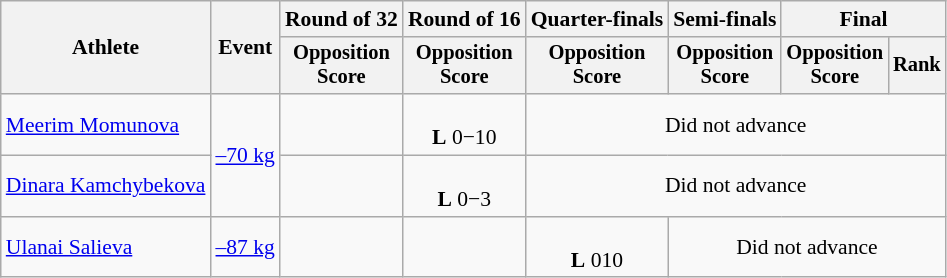<table class=wikitable style=font-size:90%;text-align:center>
<tr>
<th rowspan=2>Athlete</th>
<th rowspan=2>Event</th>
<th>Round of 32</th>
<th>Round of 16</th>
<th>Quarter-finals</th>
<th>Semi-finals</th>
<th colspan=2>Final</th>
</tr>
<tr style=font-size:95%>
<th>Opposition<br>Score</th>
<th>Opposition<br>Score</th>
<th>Opposition<br>Score</th>
<th>Opposition<br>Score</th>
<th>Opposition<br>Score</th>
<th>Rank</th>
</tr>
<tr>
<td align="left"><a href='#'>Meerim Momunova</a></td>
<td align="left" rowspan="2"><a href='#'>–70 kg</a></td>
<td></td>
<td><br><strong>L</strong> 0−10</td>
<td colspan=4>Did not advance</td>
</tr>
<tr>
<td align="left"><a href='#'>Dinara Kamchybekova</a></td>
<td></td>
<td><br><strong>L</strong> 0−3</td>
<td colspan=4>Did not advance</td>
</tr>
<tr>
<td align=left><a href='#'>Ulanai Salieva</a></td>
<td align=left><a href='#'>–87 kg</a></td>
<td></td>
<td></td>
<td><br><strong>L</strong> 010</td>
<td colspan=3>Did not advance</td>
</tr>
</table>
